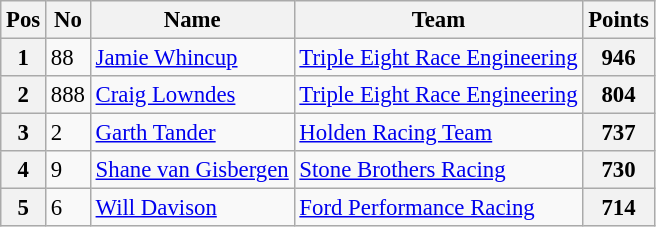<table class="wikitable" style="font-size: 95%;">
<tr>
<th>Pos</th>
<th>No</th>
<th>Name</th>
<th>Team</th>
<th>Points</th>
</tr>
<tr>
<th>1</th>
<td>88</td>
<td><a href='#'>Jamie Whincup</a></td>
<td><a href='#'>Triple Eight Race Engineering</a></td>
<th>946</th>
</tr>
<tr>
<th>2</th>
<td>888</td>
<td><a href='#'>Craig Lowndes</a></td>
<td><a href='#'>Triple Eight Race Engineering</a></td>
<th>804</th>
</tr>
<tr>
<th>3</th>
<td>2</td>
<td><a href='#'>Garth Tander</a></td>
<td><a href='#'>Holden Racing Team</a></td>
<th>737</th>
</tr>
<tr>
<th>4</th>
<td>9</td>
<td><a href='#'>Shane van Gisbergen</a></td>
<td><a href='#'>Stone Brothers Racing</a></td>
<th>730</th>
</tr>
<tr>
<th>5</th>
<td>6</td>
<td><a href='#'>Will Davison</a></td>
<td><a href='#'>Ford Performance Racing</a></td>
<th>714</th>
</tr>
</table>
